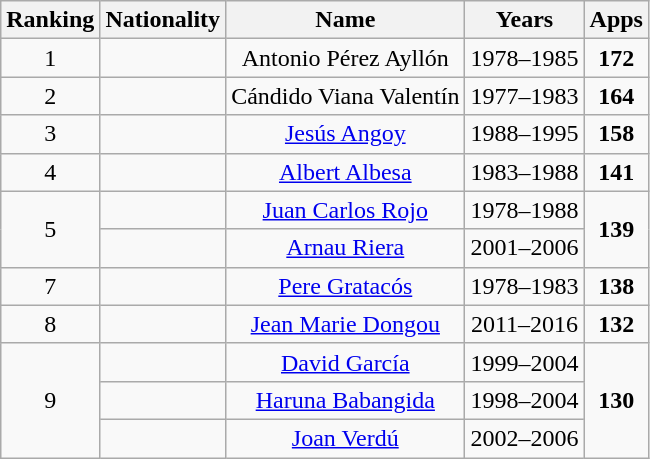<table class="wikitable sortable" style=text-align:center>
<tr>
<th>Ranking</th>
<th>Nationality</th>
<th>Name</th>
<th>Years</th>
<th>Apps</th>
</tr>
<tr>
<td>1</td>
<td align=left></td>
<td>Antonio Pérez Ayllón</td>
<td>1978–1985</td>
<td><strong>172</strong></td>
</tr>
<tr>
<td>2</td>
<td align=left></td>
<td>Cándido Viana Valentín</td>
<td>1977–1983</td>
<td><strong>164</strong></td>
</tr>
<tr>
<td>3</td>
<td align=left></td>
<td><a href='#'>Jesús Angoy</a></td>
<td>1988–1995</td>
<td><strong>158</strong></td>
</tr>
<tr>
<td>4</td>
<td align=left></td>
<td><a href='#'>Albert Albesa</a></td>
<td>1983–1988</td>
<td><strong>141</strong></td>
</tr>
<tr>
<td rowspan=2>5</td>
<td align=left></td>
<td><a href='#'>Juan Carlos Rojo</a></td>
<td>1978–1988</td>
<td rowspan=2><strong>139</strong></td>
</tr>
<tr>
<td align=left></td>
<td><a href='#'>Arnau Riera</a></td>
<td>2001–2006</td>
</tr>
<tr>
<td>7</td>
<td align=left></td>
<td><a href='#'>Pere Gratacós</a></td>
<td>1978–1983</td>
<td><strong>138</strong></td>
</tr>
<tr>
<td>8</td>
<td align=left></td>
<td><a href='#'>Jean Marie Dongou</a></td>
<td>2011–2016</td>
<td><strong>132</strong></td>
</tr>
<tr>
<td rowspan=3>9</td>
<td align=left></td>
<td><a href='#'>David García</a></td>
<td>1999–2004</td>
<td rowspan=3><strong>130</strong></td>
</tr>
<tr>
<td align=left></td>
<td><a href='#'>Haruna Babangida</a></td>
<td>1998–2004</td>
</tr>
<tr −>
<td align=left></td>
<td><a href='#'>Joan Verdú</a></td>
<td>2002–2006</td>
</tr>
</table>
